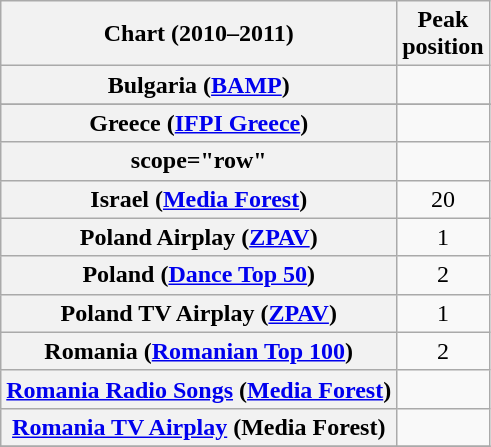<table class="wikitable sortable plainrowheaders">
<tr>
<th>Chart (2010–2011)</th>
<th>Peak<br>position</th>
</tr>
<tr>
<th scope="row">Bulgaria (<a href='#'>BAMP</a>)</th>
<td></td>
</tr>
<tr>
</tr>
<tr>
<th scope="row">Greece (<a href='#'>IFPI Greece</a>)</th>
<td></td>
</tr>
<tr>
<th>scope="row"</th>
</tr>
<tr>
<th scope="row">Israel (<a href='#'>Media Forest</a>)</th>
<td align="center">20</td>
</tr>
<tr>
<th scope="row">Poland Airplay (<a href='#'>ZPAV</a>)</th>
<td align="center">1</td>
</tr>
<tr>
<th scope="row">Poland (<a href='#'>Dance Top 50</a>)</th>
<td align="center">2</td>
</tr>
<tr>
<th scope="row">Poland TV Airplay (<a href='#'>ZPAV</a>)</th>
<td align=center>1</td>
</tr>
<tr>
<th scope="row">Romania (<a href='#'>Romanian Top 100</a>)</th>
<td style="text-align:center;">2</td>
</tr>
<tr>
<th scope="row"><a href='#'>Romania Radio Songs</a> (<a href='#'>Media Forest</a>)</th>
<td></td>
</tr>
<tr>
<th scope="row"><a href='#'>Romania TV Airplay</a> (Media Forest)</th>
<td></td>
</tr>
<tr>
</tr>
</table>
